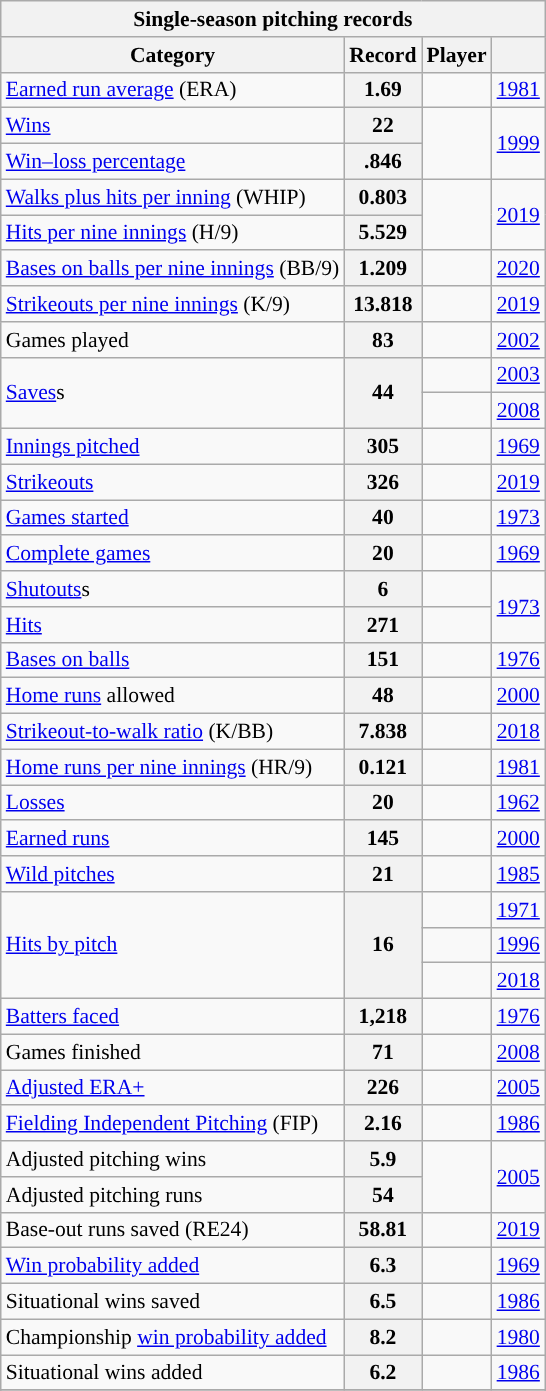<table class="wikitable sortable" style="font-size: 90%">
<tr>
<th colspan=4><strong>Single-season pitching records</strong></th>
</tr>
<tr>
<th>Category</th>
<th>Record</th>
<th align="center">Player</th>
<th align="center"></th>
</tr>
<tr>
<td><a href='#'>Earned run average</a> (ERA)</td>
<th align="center">1.69</th>
<td align="center"></td>
<td align="center"><a href='#'>1981</a></td>
</tr>
<tr>
<td><a href='#'>Wins</a></td>
<th align="center">22</th>
<td rowspan="2" align="center"></td>
<td rowspan="2" align="center"><a href='#'>1999</a></td>
</tr>
<tr>
<td><a href='#'>Win–loss percentage</a></td>
<th align="center">.846</th>
</tr>
<tr>
<td><a href='#'>Walks plus hits per inning</a> (WHIP)</td>
<th align="center">0.803</th>
<td rowspan="2" align="center"></td>
<td rowspan="2" align="center"><a href='#'>2019</a></td>
</tr>
<tr>
<td><a href='#'>Hits per nine innings</a> (H/9)</td>
<th align="center">5.529</th>
</tr>
<tr>
<td><a href='#'>Bases on balls per nine innings</a> (BB/9)</td>
<th align="center">1.209</th>
<td align="center"></td>
<td align="center"><a href='#'>2020</a></td>
</tr>
<tr>
<td><a href='#'>Strikeouts per nine innings</a> (K/9)</td>
<th align="center">13.818</th>
<td align="center"></td>
<td align="center"><a href='#'>2019</a></td>
</tr>
<tr>
<td>Games played</td>
<th align="center">83</th>
<td align="center"></td>
<td align="center"><a href='#'>2002</a></td>
</tr>
<tr>
<td rowspan="2"><a href='#'>Saves</a>s</td>
<th rowspan="2" align="center">44</th>
<td align="center"></td>
<td align="center"><a href='#'>2003</a></td>
</tr>
<tr>
<td align="center"></td>
<td align="center"><a href='#'>2008</a></td>
</tr>
<tr>
<td><a href='#'>Innings pitched</a></td>
<th align="center">305</th>
<td align="center"></td>
<td align="center"><a href='#'>1969</a></td>
</tr>
<tr>
<td><a href='#'>Strikeouts</a></td>
<th align="center">326</th>
<td align="center"></td>
<td align="center"><a href='#'>2019</a></td>
</tr>
<tr>
<td><a href='#'>Games started</a></td>
<th align="center">40</th>
<td align="center"></td>
<td align="center"><a href='#'>1973</a></td>
</tr>
<tr>
<td><a href='#'>Complete games</a></td>
<th align="center">20</th>
<td align="center"></td>
<td align="center"><a href='#'>1969</a></td>
</tr>
<tr>
<td><a href='#'>Shutouts</a>s</td>
<th align="center">6</th>
<td align="center"></td>
<td rowspan="2" align="center"><a href='#'>1973</a></td>
</tr>
<tr>
<td><a href='#'>Hits</a></td>
<th align="center">271</th>
<td align="center"></td>
</tr>
<tr>
<td><a href='#'>Bases on balls</a></td>
<th align="center">151</th>
<td align="center"></td>
<td align="center"><a href='#'>1976</a></td>
</tr>
<tr>
<td><a href='#'>Home runs</a> allowed</td>
<th align="center">48</th>
<td align="center"></td>
<td align="center"><a href='#'>2000</a></td>
</tr>
<tr>
<td><a href='#'>Strikeout-to-walk ratio</a> (K/BB)</td>
<th align="center">7.838</th>
<td align="center"></td>
<td align="center"><a href='#'>2018</a></td>
</tr>
<tr>
<td><a href='#'>Home runs per nine innings</a> (HR/9)</td>
<th align="center">0.121</th>
<td align="center"></td>
<td align="center"><a href='#'>1981</a></td>
</tr>
<tr>
<td><a href='#'>Losses</a></td>
<th align="center">20</th>
<td align="center"></td>
<td align="center"><a href='#'>1962</a></td>
</tr>
<tr>
<td><a href='#'>Earned runs</a></td>
<th align="center">145</th>
<td align="center"></td>
<td align="center"><a href='#'>2000</a></td>
</tr>
<tr>
<td><a href='#'>Wild pitches</a></td>
<th align="center">21</th>
<td align="center"></td>
<td align="center"><a href='#'>1985</a></td>
</tr>
<tr>
<td rowspan="3"><a href='#'>Hits by pitch</a></td>
<th rowspan="3" align="center">16</th>
<td align="center"></td>
<td align="center"><a href='#'>1971</a></td>
</tr>
<tr>
<td align="center"></td>
<td align="center"><a href='#'>1996</a></td>
</tr>
<tr>
<td align="center"></td>
<td align="center"><a href='#'>2018</a></td>
</tr>
<tr>
<td><a href='#'>Batters faced</a></td>
<th align="center">1,218</th>
<td align="center"></td>
<td align="center"><a href='#'>1976</a></td>
</tr>
<tr>
<td>Games finished</td>
<th align="center">71</th>
<td align="center"></td>
<td align="center"><a href='#'>2008</a></td>
</tr>
<tr>
<td><a href='#'>Adjusted ERA+</a></td>
<th align="center">226</th>
<td align="center"></td>
<td align="center"><a href='#'>2005</a></td>
</tr>
<tr>
<td><a href='#'>Fielding Independent Pitching</a> (FIP)</td>
<th align="center">2.16</th>
<td align="center"></td>
<td align="center"><a href='#'>1986</a></td>
</tr>
<tr>
<td>Adjusted pitching wins</td>
<th align="center">5.9</th>
<td rowspan="2" align="center"></td>
<td rowspan="2" align="center"><a href='#'>2005</a></td>
</tr>
<tr>
<td>Adjusted pitching runs</td>
<th align="center">54</th>
</tr>
<tr>
<td>Base-out runs saved (RE24)</td>
<th align="center">58.81</th>
<td align="center"></td>
<td align="center"><a href='#'>2019</a></td>
</tr>
<tr>
<td><a href='#'>Win probability added</a></td>
<th align="center">6.3</th>
<td align="center"></td>
<td align="center"><a href='#'>1969</a></td>
</tr>
<tr>
<td>Situational wins saved</td>
<th align="center">6.5</th>
<td align="center"></td>
<td align="center"><a href='#'>1986</a></td>
</tr>
<tr>
<td>Championship <a href='#'>win probability added</a></td>
<th align="center">8.2</th>
<td align="center"></td>
<td align="center"><a href='#'>1980</a></td>
</tr>
<tr>
<td>Situational wins added</td>
<th align="center">6.2</th>
<td align="center"></td>
<td align="center"><a href='#'>1986</a></td>
</tr>
<tr>
</tr>
<tr>
</tr>
</table>
